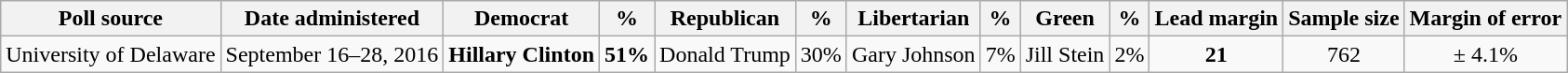<table class="wikitable" style="text-align:center;">
<tr style="vertical-align:bottom;">
<th>Poll source</th>
<th>Date administered</th>
<th>Democrat</th>
<th>%</th>
<th>Republican</th>
<th>%</th>
<th>Libertarian</th>
<th>%</th>
<th>Green</th>
<th>%</th>
<th>Lead margin</th>
<th>Sample size</th>
<th>Margin of error</th>
</tr>
<tr>
<td>University of Delaware</td>
<td>September 16–28, 2016</td>
<td><strong>Hillary Clinton</strong></td>
<td><strong>51%</strong></td>
<td>Donald Trump</td>
<td>30%</td>
<td>Gary Johnson</td>
<td>7%</td>
<td>Jill Stein</td>
<td>2%</td>
<td><strong>21</strong></td>
<td>762</td>
<td>± 4.1%</td>
</tr>
</table>
